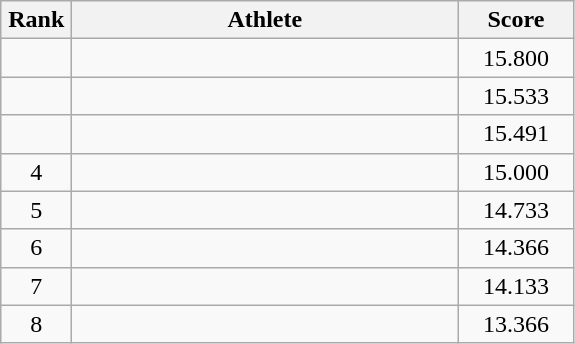<table class=wikitable style="text-align:center">
<tr>
<th width=40>Rank</th>
<th width=250>Athlete</th>
<th width=70>Score</th>
</tr>
<tr>
<td></td>
<td align=left></td>
<td>15.800</td>
</tr>
<tr>
<td></td>
<td align=left></td>
<td>15.533</td>
</tr>
<tr>
<td></td>
<td align=left></td>
<td>15.491</td>
</tr>
<tr>
<td>4</td>
<td align=left></td>
<td>15.000</td>
</tr>
<tr>
<td>5</td>
<td align=left></td>
<td>14.733</td>
</tr>
<tr>
<td>6</td>
<td align=left></td>
<td>14.366</td>
</tr>
<tr>
<td>7</td>
<td align=left></td>
<td>14.133</td>
</tr>
<tr>
<td>8</td>
<td align=left></td>
<td>13.366</td>
</tr>
</table>
